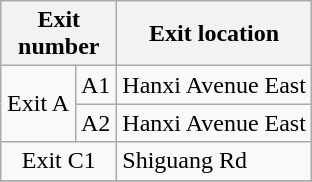<table class="wikitable">
<tr>
<th style="width:70px" colspan="2">Exit number</th>
<th>Exit location</th>
</tr>
<tr>
<td align="center" rowspan="2">Exit A</td>
<td>A1</td>
<td>Hanxi Avenue East</td>
</tr>
<tr>
<td>A2</td>
<td>Hanxi Avenue East</td>
</tr>
<tr>
<td align="center" colspan="2">Exit C1</td>
<td>Shiguang Rd</td>
</tr>
<tr>
</tr>
</table>
